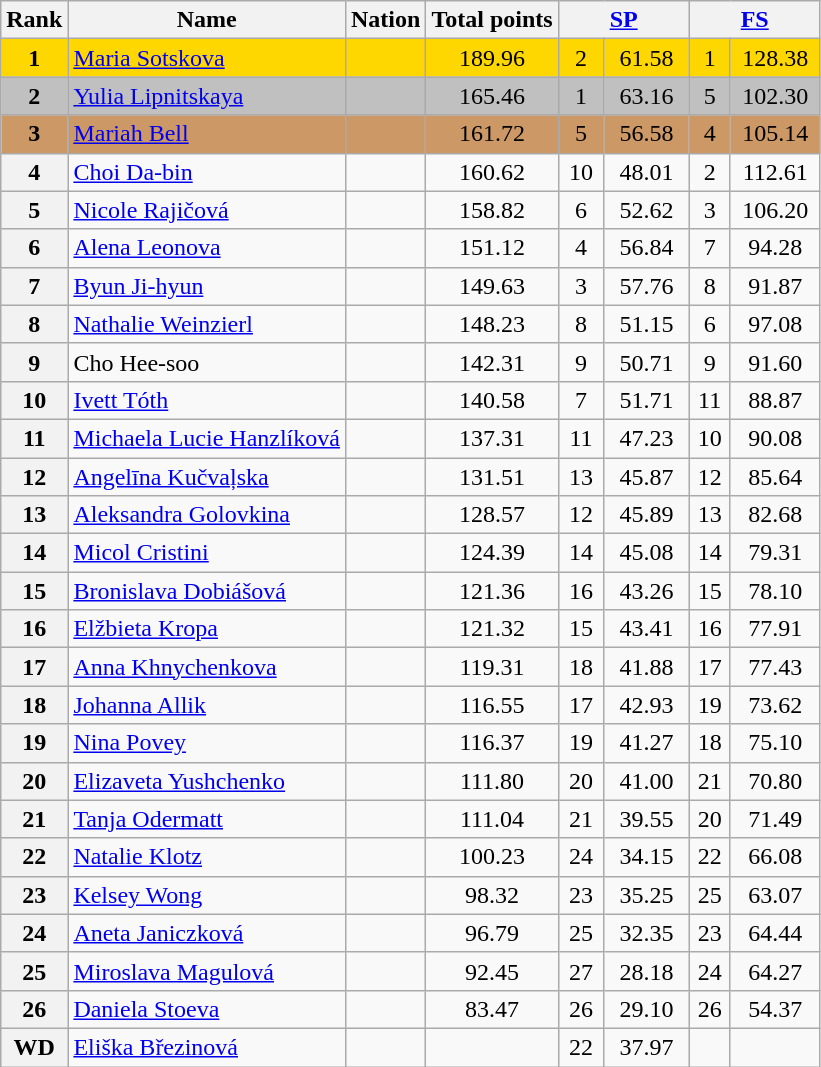<table class="wikitable sortable">
<tr>
<th>Rank</th>
<th>Name</th>
<th>Nation</th>
<th>Total points</th>
<th colspan="2" width="80px"><a href='#'>SP</a></th>
<th colspan="2" width="80px"><a href='#'>FS</a></th>
</tr>
<tr bgcolor="gold">
<td align="center"><strong>1</strong></td>
<td><a href='#'>Maria Sotskova</a></td>
<td></td>
<td align="center">189.96</td>
<td align="center">2</td>
<td align="center">61.58</td>
<td align="center">1</td>
<td align="center">128.38</td>
</tr>
<tr bgcolor="silver">
<td align="center"><strong>2</strong></td>
<td><a href='#'>Yulia Lipnitskaya</a></td>
<td></td>
<td align="center">165.46</td>
<td align="center">1</td>
<td align="center">63.16</td>
<td align="center">5</td>
<td align="center">102.30</td>
</tr>
<tr bgcolor="cc9966">
<td align="center"><strong>3</strong></td>
<td><a href='#'>Mariah Bell</a></td>
<td></td>
<td align="center">161.72</td>
<td align="center">5</td>
<td align="center">56.58</td>
<td align="center">4</td>
<td align="center">105.14</td>
</tr>
<tr>
<th>4</th>
<td><a href='#'>Choi Da-bin</a></td>
<td></td>
<td align="center">160.62</td>
<td align="center">10</td>
<td align="center">48.01</td>
<td align="center">2</td>
<td align="center">112.61</td>
</tr>
<tr>
<th>5</th>
<td><a href='#'>Nicole Rajičová</a></td>
<td></td>
<td align="center">158.82</td>
<td align="center">6</td>
<td align="center">52.62</td>
<td align="center">3</td>
<td align="center">106.20</td>
</tr>
<tr>
<th>6</th>
<td><a href='#'>Alena Leonova</a></td>
<td></td>
<td align="center">151.12</td>
<td align="center">4</td>
<td align="center">56.84</td>
<td align="center">7</td>
<td align="center">94.28</td>
</tr>
<tr>
<th>7</th>
<td><a href='#'>Byun Ji-hyun</a></td>
<td></td>
<td align="center">149.63</td>
<td align="center">3</td>
<td align="center">57.76</td>
<td align="center">8</td>
<td align="center">91.87</td>
</tr>
<tr>
<th>8</th>
<td><a href='#'>Nathalie Weinzierl</a></td>
<td></td>
<td align="center">148.23</td>
<td align="center">8</td>
<td align="center">51.15</td>
<td align="center">6</td>
<td align="center">97.08</td>
</tr>
<tr>
<th>9</th>
<td>Cho Hee-soo</td>
<td></td>
<td align="center">142.31</td>
<td align="center">9</td>
<td align="center">50.71</td>
<td align="center">9</td>
<td align="center">91.60</td>
</tr>
<tr>
<th>10</th>
<td><a href='#'>Ivett Tóth</a></td>
<td></td>
<td align="center">140.58</td>
<td align="center">7</td>
<td align="center">51.71</td>
<td align="center">11</td>
<td align="center">88.87</td>
</tr>
<tr>
<th>11</th>
<td><a href='#'>Michaela Lucie Hanzlíková</a></td>
<td></td>
<td align="center">137.31</td>
<td align="center">11</td>
<td align="center">47.23</td>
<td align="center">10</td>
<td align="center">90.08</td>
</tr>
<tr>
<th>12</th>
<td><a href='#'>Angelīna Kučvaļska</a></td>
<td></td>
<td align="center">131.51</td>
<td align="center">13</td>
<td align="center">45.87</td>
<td align="center">12</td>
<td align="center">85.64</td>
</tr>
<tr>
<th>13</th>
<td><a href='#'>Aleksandra Golovkina</a></td>
<td></td>
<td align="center">128.57</td>
<td align="center">12</td>
<td align="center">45.89</td>
<td align="center">13</td>
<td align="center">82.68</td>
</tr>
<tr>
<th>14</th>
<td><a href='#'>Micol Cristini</a></td>
<td></td>
<td align="center">124.39</td>
<td align="center">14</td>
<td align="center">45.08</td>
<td align="center">14</td>
<td align="center">79.31</td>
</tr>
<tr>
<th>15</th>
<td><a href='#'>Bronislava Dobiášová</a></td>
<td></td>
<td align="center">121.36</td>
<td align="center">16</td>
<td align="center">43.26</td>
<td align="center">15</td>
<td align="center">78.10</td>
</tr>
<tr>
<th>16</th>
<td><a href='#'>Elžbieta Kropa</a></td>
<td></td>
<td align="center">121.32</td>
<td align="center">15</td>
<td align="center">43.41</td>
<td align="center">16</td>
<td align="center">77.91</td>
</tr>
<tr>
<th>17</th>
<td><a href='#'>Anna Khnychenkova</a></td>
<td></td>
<td align="center">119.31</td>
<td align="center">18</td>
<td align="center">41.88</td>
<td align="center">17</td>
<td align="center">77.43</td>
</tr>
<tr>
<th>18</th>
<td><a href='#'>Johanna Allik</a></td>
<td></td>
<td align="center">116.55</td>
<td align="center">17</td>
<td align="center">42.93</td>
<td align="center">19</td>
<td align="center">73.62</td>
</tr>
<tr>
<th>19</th>
<td><a href='#'>Nina Povey</a></td>
<td></td>
<td align="center">116.37</td>
<td align="center">19</td>
<td align="center">41.27</td>
<td align="center">18</td>
<td align="center">75.10</td>
</tr>
<tr>
<th>20</th>
<td><a href='#'>Elizaveta Yushchenko</a></td>
<td></td>
<td align="center">111.80</td>
<td align="center">20</td>
<td align="center">41.00</td>
<td align="center">21</td>
<td align="center">70.80</td>
</tr>
<tr>
<th>21</th>
<td><a href='#'>Tanja Odermatt</a></td>
<td></td>
<td align="center">111.04</td>
<td align="center">21</td>
<td align="center">39.55</td>
<td align="center">20</td>
<td align="center">71.49</td>
</tr>
<tr>
<th>22</th>
<td><a href='#'>Natalie Klotz</a></td>
<td></td>
<td align="center">100.23</td>
<td align="center">24</td>
<td align="center">34.15</td>
<td align="center">22</td>
<td align="center">66.08</td>
</tr>
<tr>
<th>23</th>
<td><a href='#'>Kelsey Wong</a></td>
<td></td>
<td align="center">98.32</td>
<td align="center">23</td>
<td align="center">35.25</td>
<td align="center">25</td>
<td align="center">63.07</td>
</tr>
<tr>
<th>24</th>
<td><a href='#'>Aneta Janiczková</a></td>
<td></td>
<td align="center">96.79</td>
<td align="center">25</td>
<td align="center">32.35</td>
<td align="center">23</td>
<td align="center">64.44</td>
</tr>
<tr>
<th>25</th>
<td><a href='#'>Miroslava Magulová</a></td>
<td></td>
<td align="center">92.45</td>
<td align="center">27</td>
<td align="center">28.18</td>
<td align="center">24</td>
<td align="center">64.27</td>
</tr>
<tr>
<th>26</th>
<td><a href='#'>Daniela Stoeva</a></td>
<td></td>
<td align="center">83.47</td>
<td align="center">26</td>
<td align="center">29.10</td>
<td align="center">26</td>
<td align="center">54.37</td>
</tr>
<tr>
<th>WD</th>
<td><a href='#'>Eliška Březinová</a></td>
<td></td>
<td></td>
<td align="center">22</td>
<td align="center">37.97</td>
<td></td>
<td></td>
</tr>
</table>
